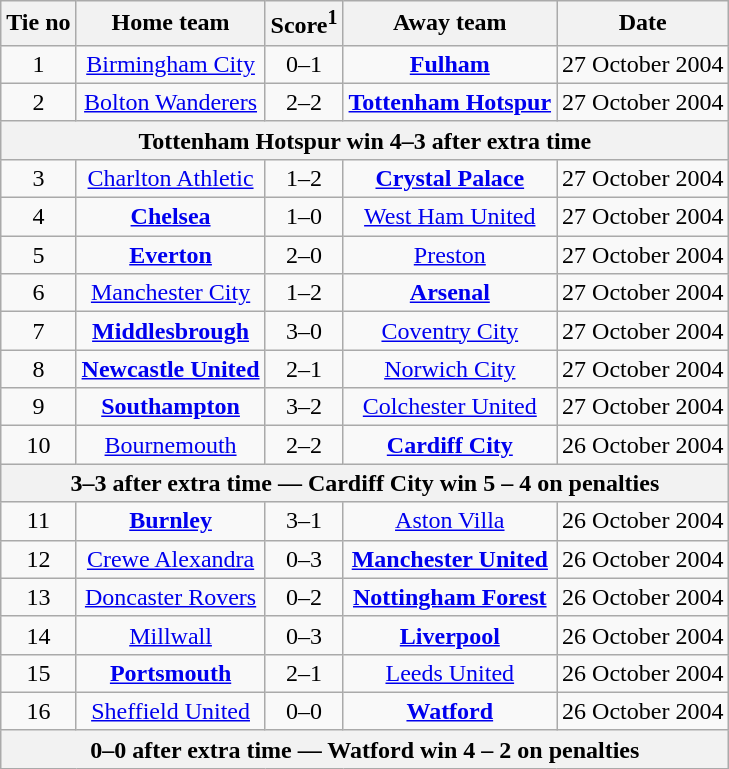<table class="wikitable" style="text-align: center">
<tr>
<th>Tie no</th>
<th>Home team</th>
<th>Score<sup>1</sup></th>
<th>Away team</th>
<th>Date</th>
</tr>
<tr>
<td>1</td>
<td><a href='#'>Birmingham City</a></td>
<td>0–1</td>
<td><strong><a href='#'>Fulham</a></strong></td>
<td>27 October 2004</td>
</tr>
<tr>
<td>2</td>
<td><a href='#'>Bolton Wanderers</a></td>
<td>2–2</td>
<td><strong><a href='#'>Tottenham Hotspur</a></strong></td>
<td>27 October 2004</td>
</tr>
<tr>
<th colspan="5">Tottenham Hotspur win 4–3 after extra time</th>
</tr>
<tr>
<td>3</td>
<td><a href='#'>Charlton Athletic</a></td>
<td>1–2</td>
<td><strong><a href='#'>Crystal Palace</a></strong></td>
<td>27 October 2004</td>
</tr>
<tr>
<td>4</td>
<td><strong><a href='#'>Chelsea</a></strong></td>
<td>1–0</td>
<td><a href='#'>West Ham United</a></td>
<td>27 October 2004</td>
</tr>
<tr>
<td>5</td>
<td><strong><a href='#'>Everton</a></strong></td>
<td>2–0</td>
<td><a href='#'>Preston</a></td>
<td>27 October 2004</td>
</tr>
<tr>
<td>6</td>
<td><a href='#'>Manchester City</a></td>
<td>1–2</td>
<td><strong><a href='#'>Arsenal</a></strong></td>
<td>27 October 2004</td>
</tr>
<tr>
<td>7</td>
<td><strong><a href='#'>Middlesbrough</a></strong></td>
<td>3–0</td>
<td><a href='#'>Coventry City</a></td>
<td>27 October 2004</td>
</tr>
<tr>
<td>8</td>
<td><strong><a href='#'>Newcastle United</a></strong></td>
<td>2–1</td>
<td><a href='#'>Norwich City</a></td>
<td>27 October 2004</td>
</tr>
<tr>
<td>9</td>
<td><strong><a href='#'>Southampton</a></strong></td>
<td>3–2</td>
<td><a href='#'>Colchester United</a></td>
<td>27 October 2004</td>
</tr>
<tr>
<td>10</td>
<td><a href='#'>Bournemouth</a></td>
<td>2–2</td>
<td><strong><a href='#'>Cardiff City</a></strong></td>
<td>26 October 2004</td>
</tr>
<tr>
<th colspan="5">3–3 after extra time — Cardiff City win 5 – 4 on penalties</th>
</tr>
<tr>
<td>11</td>
<td><strong><a href='#'>Burnley</a></strong></td>
<td>3–1</td>
<td><a href='#'>Aston Villa</a></td>
<td>26 October 2004</td>
</tr>
<tr>
<td>12</td>
<td><a href='#'>Crewe Alexandra</a></td>
<td>0–3</td>
<td><strong><a href='#'>Manchester United</a></strong></td>
<td>26 October 2004</td>
</tr>
<tr>
<td>13</td>
<td><a href='#'>Doncaster Rovers</a></td>
<td>0–2</td>
<td><strong><a href='#'>Nottingham Forest</a></strong></td>
<td>26 October 2004</td>
</tr>
<tr>
<td>14</td>
<td><a href='#'>Millwall</a></td>
<td>0–3</td>
<td><strong><a href='#'>Liverpool</a></strong></td>
<td>26 October 2004</td>
</tr>
<tr>
<td>15</td>
<td><strong><a href='#'>Portsmouth</a></strong></td>
<td>2–1</td>
<td><a href='#'>Leeds United</a></td>
<td>26 October 2004</td>
</tr>
<tr>
<td>16</td>
<td><a href='#'>Sheffield United</a></td>
<td>0–0</td>
<td><strong><a href='#'>Watford</a></strong></td>
<td>26 October 2004</td>
</tr>
<tr>
<th colspan="5">0–0 after extra time — Watford win 4 – 2 on penalties</th>
</tr>
</table>
